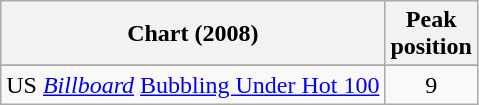<table class="wikitable sortable">
<tr>
<th align="left">Chart (2008)</th>
<th align="center">Peak<br>position</th>
</tr>
<tr>
</tr>
<tr>
</tr>
<tr>
</tr>
<tr>
<td align="left">US <em><a href='#'>Billboard</a></em> <a href='#'>Bubbling Under Hot 100</a></td>
<td align="center">9</td>
</tr>
</table>
